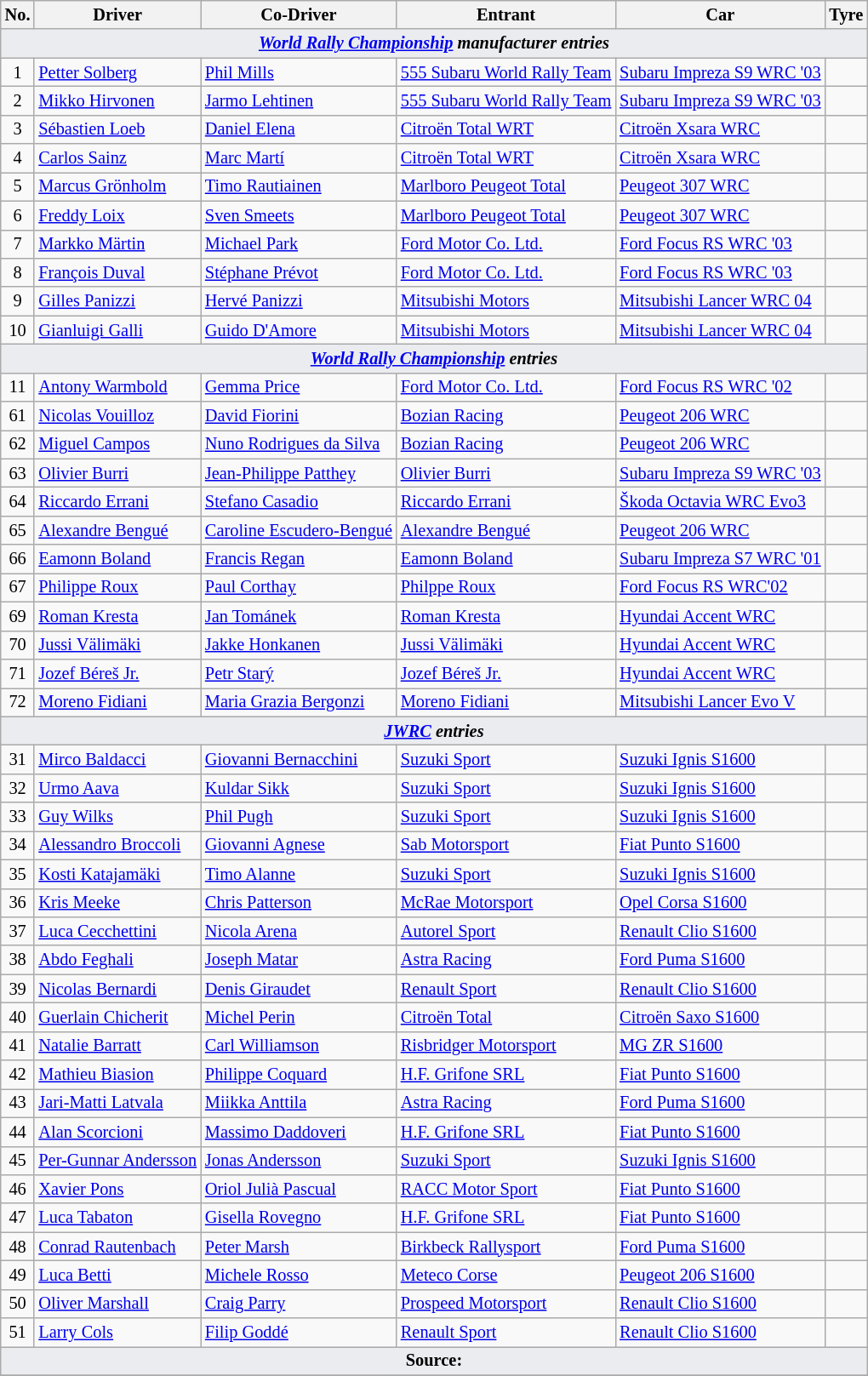<table class="wikitable" style="font-size: 85%;">
<tr>
<th>No.</th>
<th>Driver</th>
<th>Co-Driver</th>
<th>Entrant</th>
<th>Car</th>
<th>Tyre</th>
</tr>
<tr>
<td style="background-color:#EAECF0; text-align:center" colspan="6"><strong><em><a href='#'>World Rally Championship</a> manufacturer entries</em></strong></td>
</tr>
<tr>
<td align="center">1</td>
<td> <a href='#'>Petter Solberg</a></td>
<td> <a href='#'>Phil Mills</a></td>
<td> <a href='#'>555 Subaru World Rally Team</a></td>
<td><a href='#'>Subaru Impreza S9 WRC '03</a></td>
<td align="center"></td>
</tr>
<tr>
<td align="center">2</td>
<td> <a href='#'>Mikko Hirvonen</a></td>
<td> <a href='#'>Jarmo Lehtinen</a></td>
<td> <a href='#'>555 Subaru World Rally Team</a></td>
<td><a href='#'>Subaru Impreza S9 WRC '03</a></td>
<td align="center"></td>
</tr>
<tr>
<td align="center">3</td>
<td> <a href='#'>Sébastien Loeb</a></td>
<td> <a href='#'>Daniel Elena</a></td>
<td> <a href='#'>Citroën Total WRT</a></td>
<td><a href='#'>Citroën Xsara WRC</a></td>
<td align="center"></td>
</tr>
<tr>
<td align="center">4</td>
<td> <a href='#'>Carlos Sainz</a></td>
<td> <a href='#'>Marc Martí</a></td>
<td> <a href='#'>Citroën Total WRT</a></td>
<td><a href='#'>Citroën Xsara WRC</a></td>
<td align="center"></td>
</tr>
<tr>
<td align="center">5</td>
<td> <a href='#'>Marcus Grönholm</a></td>
<td> <a href='#'>Timo Rautiainen</a></td>
<td> <a href='#'>Marlboro Peugeot Total</a></td>
<td><a href='#'>Peugeot 307 WRC</a></td>
<td align="center"></td>
</tr>
<tr>
<td align="center">6</td>
<td> <a href='#'>Freddy Loix</a></td>
<td> <a href='#'>Sven Smeets</a></td>
<td> <a href='#'>Marlboro Peugeot Total</a></td>
<td><a href='#'>Peugeot 307 WRC</a></td>
<td align="center"></td>
</tr>
<tr>
<td align="center">7</td>
<td> <a href='#'>Markko Märtin</a></td>
<td> <a href='#'>Michael Park</a></td>
<td> <a href='#'>Ford Motor Co. Ltd.</a></td>
<td><a href='#'>Ford Focus RS WRC '03</a></td>
<td align="center"></td>
</tr>
<tr>
<td align="center">8</td>
<td> <a href='#'>François Duval</a></td>
<td> <a href='#'>Stéphane Prévot</a></td>
<td> <a href='#'>Ford Motor Co. Ltd.</a></td>
<td><a href='#'>Ford Focus RS WRC '03</a></td>
<td align="center"></td>
</tr>
<tr>
<td align="center">9</td>
<td> <a href='#'>Gilles Panizzi</a></td>
<td> <a href='#'>Hervé Panizzi</a></td>
<td> <a href='#'>Mitsubishi Motors</a></td>
<td><a href='#'>Mitsubishi Lancer WRC 04</a></td>
<td align="center"></td>
</tr>
<tr>
<td align="center">10</td>
<td> <a href='#'>Gianluigi Galli</a></td>
<td> <a href='#'>Guido D'Amore</a></td>
<td> <a href='#'>Mitsubishi Motors</a></td>
<td><a href='#'>Mitsubishi Lancer WRC 04</a></td>
<td align="center"></td>
</tr>
<tr>
<td style="background-color:#EAECF0; text-align:center" colspan="6"><strong><em><a href='#'>World Rally Championship</a> entries</em></strong></td>
</tr>
<tr>
<td align="center">11</td>
<td> <a href='#'>Antony Warmbold</a></td>
<td> <a href='#'>Gemma Price</a></td>
<td> <a href='#'>Ford Motor Co. Ltd.</a></td>
<td><a href='#'>Ford Focus RS WRC '02</a></td>
<td align="center"></td>
</tr>
<tr>
<td align="center">61</td>
<td> <a href='#'>Nicolas Vouilloz</a></td>
<td> <a href='#'>David Fiorini</a></td>
<td> <a href='#'>Bozian Racing</a></td>
<td><a href='#'>Peugeot 206 WRC</a></td>
<td align="center"></td>
</tr>
<tr>
<td align="center">62</td>
<td> <a href='#'>Miguel Campos</a></td>
<td> <a href='#'>Nuno Rodrigues da Silva</a></td>
<td> <a href='#'>Bozian Racing</a></td>
<td><a href='#'>Peugeot 206 WRC</a></td>
<td align="center"></td>
</tr>
<tr>
<td align="center">63</td>
<td> <a href='#'>Olivier Burri</a></td>
<td> <a href='#'>Jean-Philippe Patthey</a></td>
<td> <a href='#'>Olivier Burri</a></td>
<td><a href='#'>Subaru Impreza S9 WRC '03</a></td>
<td align="center"></td>
</tr>
<tr>
<td align="center">64</td>
<td> <a href='#'>Riccardo Errani</a></td>
<td> <a href='#'>Stefano Casadio</a></td>
<td> <a href='#'>Riccardo Errani</a></td>
<td><a href='#'>Škoda Octavia WRC Evo3</a></td>
<td align="center"></td>
</tr>
<tr>
<td align="center">65</td>
<td> <a href='#'>Alexandre Bengué</a></td>
<td> <a href='#'>Caroline Escudero-Bengué</a></td>
<td> <a href='#'>Alexandre Bengué</a></td>
<td><a href='#'>Peugeot 206 WRC</a></td>
<td align="center"></td>
</tr>
<tr>
<td align="center">66</td>
<td> <a href='#'>Eamonn Boland</a></td>
<td> <a href='#'>Francis Regan</a></td>
<td> <a href='#'>Eamonn Boland</a></td>
<td><a href='#'>Subaru Impreza S7 WRC '01</a></td>
<td align="center"></td>
</tr>
<tr>
<td align="center">67</td>
<td> <a href='#'>Philippe Roux</a></td>
<td> <a href='#'>Paul Corthay</a></td>
<td> <a href='#'>Philppe Roux</a></td>
<td><a href='#'>Ford Focus RS WRC'02</a></td>
<td align="center"></td>
</tr>
<tr>
<td align="center">69</td>
<td> <a href='#'>Roman Kresta</a></td>
<td> <a href='#'>Jan Tománek</a></td>
<td> <a href='#'>Roman Kresta</a></td>
<td><a href='#'>Hyundai Accent WRC</a></td>
<td align="center"></td>
</tr>
<tr>
<td align="center">70</td>
<td> <a href='#'>Jussi Välimäki</a></td>
<td> <a href='#'>Jakke Honkanen</a></td>
<td> <a href='#'>Jussi Välimäki</a></td>
<td><a href='#'>Hyundai Accent WRC</a></td>
<td align="center"></td>
</tr>
<tr>
<td align="center">71</td>
<td> <a href='#'>Jozef Béreš Jr.</a></td>
<td> <a href='#'>Petr Starý</a></td>
<td> <a href='#'>Jozef Béreš Jr.</a></td>
<td><a href='#'>Hyundai Accent WRC</a></td>
<td align="center"></td>
</tr>
<tr>
<td align="center">72</td>
<td> <a href='#'>Moreno Fidiani</a></td>
<td> <a href='#'>Maria Grazia Bergonzi</a></td>
<td> <a href='#'>Moreno Fidiani</a></td>
<td><a href='#'>Mitsubishi Lancer Evo V</a></td>
</tr>
<tr>
<td style="background-color:#EAECF0; text-align:center" colspan="6"><strong><em><a href='#'>JWRC</a> entries</em></strong></td>
</tr>
<tr>
<td align="center">31</td>
<td> <a href='#'>Mirco Baldacci</a></td>
<td> <a href='#'>Giovanni Bernacchini</a></td>
<td> <a href='#'>Suzuki Sport</a></td>
<td><a href='#'>Suzuki Ignis S1600</a></td>
<td align="center"></td>
</tr>
<tr>
<td align="center">32</td>
<td> <a href='#'>Urmo Aava</a></td>
<td> <a href='#'>Kuldar Sikk</a></td>
<td> <a href='#'>Suzuki Sport</a></td>
<td><a href='#'>Suzuki Ignis S1600</a></td>
<td align="center"></td>
</tr>
<tr>
<td align="center">33</td>
<td> <a href='#'>Guy Wilks</a></td>
<td> <a href='#'>Phil Pugh</a></td>
<td> <a href='#'>Suzuki Sport</a></td>
<td><a href='#'>Suzuki Ignis S1600</a></td>
<td align="center"></td>
</tr>
<tr>
<td align="center">34</td>
<td> <a href='#'>Alessandro Broccoli</a></td>
<td> <a href='#'>Giovanni Agnese</a></td>
<td> <a href='#'>Sab Motorsport</a></td>
<td><a href='#'>Fiat Punto S1600</a></td>
<td align="center"></td>
</tr>
<tr>
<td align="center">35</td>
<td> <a href='#'>Kosti Katajamäki</a></td>
<td> <a href='#'>Timo Alanne</a></td>
<td> <a href='#'>Suzuki Sport</a></td>
<td><a href='#'>Suzuki Ignis S1600</a></td>
<td align="center"></td>
</tr>
<tr>
<td align="center">36</td>
<td> <a href='#'>Kris Meeke</a></td>
<td> <a href='#'>Chris Patterson</a></td>
<td> <a href='#'>McRae Motorsport</a></td>
<td><a href='#'>Opel Corsa S1600</a></td>
<td align="center"></td>
</tr>
<tr>
<td align="center">37</td>
<td> <a href='#'>Luca Cecchettini</a></td>
<td> <a href='#'>Nicola Arena</a></td>
<td> <a href='#'>Autorel Sport</a></td>
<td><a href='#'>Renault Clio S1600</a></td>
<td align="center"></td>
</tr>
<tr>
<td align="center">38</td>
<td> <a href='#'>Abdo Feghali</a></td>
<td> <a href='#'>Joseph Matar</a></td>
<td> <a href='#'>Astra Racing</a></td>
<td><a href='#'>Ford Puma S1600</a></td>
<td align="center"></td>
</tr>
<tr>
<td align="center">39</td>
<td> <a href='#'>Nicolas Bernardi</a></td>
<td> <a href='#'>Denis Giraudet</a></td>
<td> <a href='#'>Renault Sport</a></td>
<td><a href='#'>Renault Clio S1600</a></td>
<td align="center"></td>
</tr>
<tr>
<td align="center">40</td>
<td> <a href='#'>Guerlain Chicherit</a></td>
<td> <a href='#'>Michel Perin</a></td>
<td> <a href='#'>Citroën Total</a></td>
<td><a href='#'>Citroën Saxo S1600</a></td>
<td align="center"></td>
</tr>
<tr>
<td align="center">41</td>
<td> <a href='#'>Natalie Barratt</a></td>
<td> <a href='#'>Carl Williamson</a></td>
<td> <a href='#'>Risbridger Motorsport</a></td>
<td><a href='#'>MG ZR S1600</a></td>
<td align="center"></td>
</tr>
<tr>
<td align="center">42</td>
<td> <a href='#'>Mathieu Biasion</a></td>
<td> <a href='#'>Philippe Coquard</a></td>
<td> <a href='#'>H.F. Grifone SRL</a></td>
<td><a href='#'>Fiat Punto S1600</a></td>
<td align="center"></td>
</tr>
<tr>
<td align="center">43</td>
<td> <a href='#'>Jari-Matti Latvala</a></td>
<td> <a href='#'>Miikka Anttila</a></td>
<td> <a href='#'>Astra Racing</a></td>
<td><a href='#'>Ford Puma S1600</a></td>
<td align="center"></td>
</tr>
<tr>
<td align="center">44</td>
<td> <a href='#'>Alan Scorcioni</a></td>
<td> <a href='#'>Massimo Daddoveri</a></td>
<td> <a href='#'>H.F. Grifone SRL</a></td>
<td><a href='#'>Fiat Punto S1600</a></td>
<td align="center"></td>
</tr>
<tr>
<td align="center">45</td>
<td> <a href='#'>Per-Gunnar Andersson</a></td>
<td> <a href='#'>Jonas Andersson</a></td>
<td> <a href='#'>Suzuki Sport</a></td>
<td><a href='#'>Suzuki Ignis S1600</a></td>
<td align="center"></td>
</tr>
<tr>
<td align="center">46</td>
<td> <a href='#'>Xavier Pons</a></td>
<td> <a href='#'>Oriol Julià Pascual</a></td>
<td> <a href='#'>RACC Motor Sport</a></td>
<td><a href='#'>Fiat Punto S1600</a></td>
<td align="center"></td>
</tr>
<tr>
<td align="center">47</td>
<td> <a href='#'>Luca Tabaton</a></td>
<td> <a href='#'>Gisella Rovegno</a></td>
<td> <a href='#'>H.F. Grifone SRL</a></td>
<td><a href='#'>Fiat Punto S1600</a></td>
<td align="center"></td>
</tr>
<tr>
<td align="center">48</td>
<td> <a href='#'>Conrad Rautenbach</a></td>
<td> <a href='#'>Peter Marsh</a></td>
<td> <a href='#'>Birkbeck Rallysport</a></td>
<td><a href='#'>Ford Puma S1600</a></td>
<td align="center"></td>
</tr>
<tr>
<td align="center">49</td>
<td> <a href='#'>Luca Betti</a></td>
<td> <a href='#'>Michele Rosso</a></td>
<td> <a href='#'>Meteco Corse</a></td>
<td><a href='#'>Peugeot 206 S1600</a></td>
<td align="center"></td>
</tr>
<tr>
<td align="center">50</td>
<td> <a href='#'>Oliver Marshall</a></td>
<td> <a href='#'>Craig Parry</a></td>
<td> <a href='#'>Prospeed Motorsport</a></td>
<td><a href='#'>Renault Clio S1600</a></td>
<td align="center"></td>
</tr>
<tr>
<td align="center">51</td>
<td> <a href='#'>Larry Cols</a></td>
<td> <a href='#'>Filip Goddé</a></td>
<td> <a href='#'>Renault Sport</a></td>
<td><a href='#'>Renault Clio S1600</a></td>
<td align="center"></td>
</tr>
<tr>
<td style="background-color:#EAECF0; text-align:center" colspan="6"><strong>Source:</strong></td>
</tr>
<tr>
</tr>
</table>
